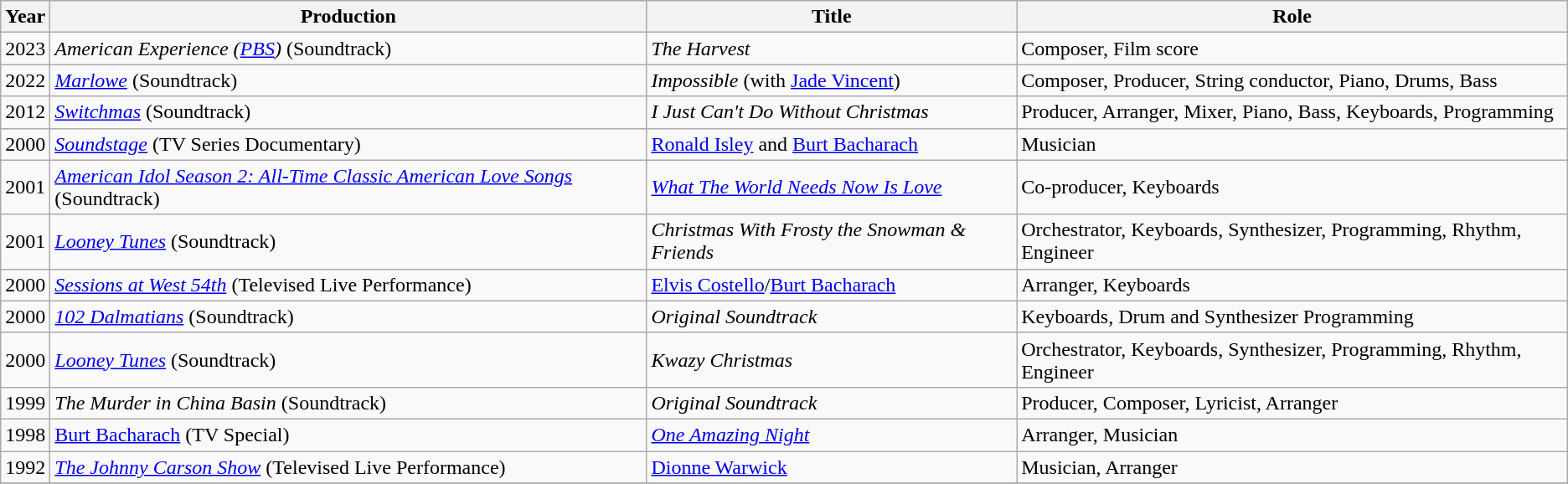<table class="wikitable">
<tr>
<th>Year</th>
<th>Production</th>
<th>Title</th>
<th>Role</th>
</tr>
<tr>
<td rowspan="1">2023</td>
<td><em>American Experience (<a href='#'>PBS</a>)</em> (Soundtrack)</td>
<td><em>The Harvest</em></td>
<td>Composer, Film score</td>
</tr>
<tr>
<td rowspan="1">2022</td>
<td><em><a href='#'>Marlowe</a></em> (Soundtrack)</td>
<td><em>Impossible</em> (with <a href='#'>Jade Vincent</a>)</td>
<td>Composer, Producer, String conductor, Piano, Drums, Bass</td>
</tr>
<tr>
<td rowspan="1">2012</td>
<td><em><a href='#'>Switchmas</a></em> (Soundtrack)</td>
<td><em>I Just Can't Do Without Christmas</em></td>
<td>Producer, Arranger, Mixer, Piano, Bass, Keyboards, Programming</td>
</tr>
<tr>
<td rowspan="1">2000</td>
<td><em><a href='#'>Soundstage</a></em> (TV Series Documentary)</td>
<td><a href='#'>Ronald Isley</a> and <a href='#'>Burt Bacharach</a></td>
<td>Musician</td>
</tr>
<tr>
<td rowspan="1">2001</td>
<td><em><a href='#'>American Idol Season 2: All-Time Classic American Love Songs</a></em> (Soundtrack)</td>
<td><em><a href='#'>What The World Needs Now Is Love</a></em></td>
<td>Co-producer, Keyboards</td>
</tr>
<tr>
<td rowspan="1">2001</td>
<td><em><a href='#'>Looney Tunes</a></em> (Soundtrack)</td>
<td><em>Christmas With Frosty the Snowman & Friends</em></td>
<td>Orchestrator, Keyboards, Synthesizer, Programming, Rhythm, Engineer</td>
</tr>
<tr>
<td rowspan="1">2000</td>
<td><em><a href='#'>Sessions at West 54th</a></em> (Televised Live Performance)</td>
<td><a href='#'>Elvis Costello</a>/<a href='#'>Burt Bacharach</a></td>
<td>Arranger, Keyboards</td>
</tr>
<tr>
<td rowspan="1">2000</td>
<td><em><a href='#'>102 Dalmatians</a></em> (Soundtrack)</td>
<td><em>Original Soundtrack</em></td>
<td>Keyboards, Drum and Synthesizer Programming</td>
</tr>
<tr>
<td rowspan="1">2000</td>
<td><em><a href='#'>Looney Tunes</a></em> (Soundtrack)</td>
<td><em>Kwazy Christmas</em></td>
<td>Orchestrator, Keyboards, Synthesizer, Programming, Rhythm, Engineer</td>
</tr>
<tr>
<td rowspan="1">1999</td>
<td><em>The Murder in China Basin</em> (Soundtrack)</td>
<td><em>Original Soundtrack</em></td>
<td>Producer, Composer, Lyricist, Arranger</td>
</tr>
<tr>
<td rowspan="1">1998</td>
<td><a href='#'>Burt Bacharach</a> (TV Special)</td>
<td><em><a href='#'>One Amazing Night</a></em></td>
<td>Arranger, Musician</td>
</tr>
<tr>
<td rowspan="1">1992</td>
<td><em><a href='#'>The Johnny Carson Show</a></em> (Televised Live Performance)</td>
<td><a href='#'>Dionne Warwick</a></td>
<td>Musician, Arranger</td>
</tr>
<tr>
</tr>
</table>
